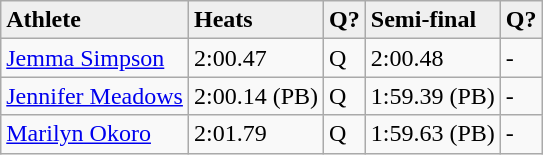<table class="wikitable">
<tr>
<td !align="center" bgcolor="efefef"><strong>Athlete</strong></td>
<td !align="center" bgcolor="efefef"><strong>Heats</strong></td>
<td !align="center" bgcolor="efefef"><strong>Q?</strong></td>
<td !align="center" bgcolor="efefef"><strong>Semi-final</strong></td>
<td !align="center" bgcolor="efefef"><strong>Q?</strong></td>
</tr>
<tr>
<td><a href='#'>Jemma Simpson</a></td>
<td>2:00.47</td>
<td>Q</td>
<td>2:00.48</td>
<td>-</td>
</tr>
<tr>
<td><a href='#'>Jennifer Meadows</a></td>
<td>2:00.14 (PB)</td>
<td>Q</td>
<td>1:59.39 (PB)</td>
<td>-</td>
</tr>
<tr>
<td><a href='#'>Marilyn Okoro</a></td>
<td>2:01.79</td>
<td>Q</td>
<td>1:59.63 (PB)</td>
<td>-</td>
</tr>
</table>
